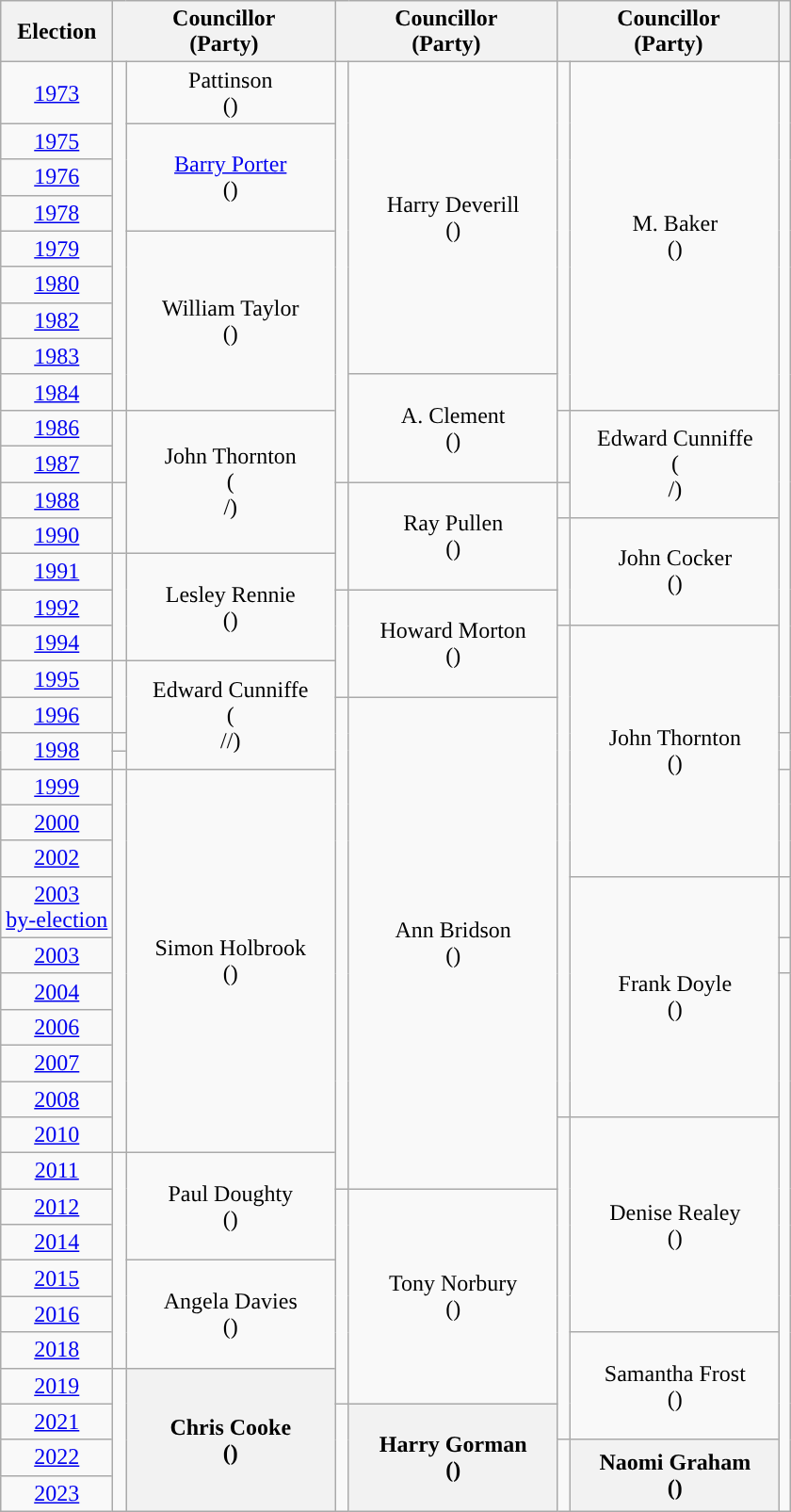<table class="wikitable" style="text-align:center">
<tr>
<th>Election</th>
<th scope="col" width="150" colspan = "2">Councillor<br> (Party)</th>
<th scope="col" width="150" colspan = "2">Councillor<br> (Party)</th>
<th scope="col" width="150" colspan = "2">Councillor<br> (Party)</th>
<th></th>
</tr>
<tr>
<td><a href='#'>1973</a></td>
<td rowspan=9 style="background-color: "></td>
<td>Pattinson<br>(<a href='#'></a>)</td>
<td rowspan=11 style="background-color: "></td>
<td rowspan=8>Harry Deverill<br>(<a href='#'></a>)</td>
<td rowspan=9 style="background-color: "></td>
<td rowspan=9>M. Baker<br>(<a href='#'></a>)</td>
<td rowspan=18></td>
</tr>
<tr>
<td><a href='#'>1975</a></td>
<td rowspan=3><a href='#'>Barry Porter</a><br>(<a href='#'></a>)</td>
</tr>
<tr>
<td><a href='#'>1976</a></td>
</tr>
<tr>
<td><a href='#'>1978</a></td>
</tr>
<tr>
<td><a href='#'>1979</a></td>
<td rowspan=5>William Taylor<br>(<a href='#'></a>)</td>
</tr>
<tr>
<td><a href='#'>1980</a></td>
</tr>
<tr>
<td><a href='#'>1982</a></td>
</tr>
<tr>
<td><a href='#'>1983</a></td>
</tr>
<tr>
<td><a href='#'>1984</a></td>
<td rowspan=3>A. Clement<br>(<a href='#'></a>)</td>
</tr>
<tr>
<td><a href='#'>1986</a></td>
<td rowspan=2 style="background-color: "></td>
<td rowspan=4>John Thornton<br>(<a href='#'></a><br>/<a href='#'></a>)</td>
<td rowspan=2 style="background-color: "></td>
<td rowspan=3>Edward Cunniffe<br>(<a href='#'></a><br>/<a href='#'></a>)</td>
</tr>
<tr>
<td><a href='#'>1987</a></td>
</tr>
<tr>
<td><a href='#'>1988</a></td>
<td rowspan=2 style="background-color: "></td>
<td rowspan=3 style="background-color: "></td>
<td rowspan=3>Ray Pullen<br>(<a href='#'></a>)</td>
<td style="background-color: "></td>
</tr>
<tr>
<td><a href='#'>1990</a></td>
<td rowspan=3 style="background-color: "></td>
<td rowspan=3>John Cocker<br>(<a href='#'></a>)</td>
</tr>
<tr>
<td><a href='#'>1991</a></td>
<td rowspan=3 style="background-color: "></td>
<td rowspan=3>Lesley Rennie<br>(<a href='#'></a>)</td>
</tr>
<tr>
<td><a href='#'>1992</a></td>
<td rowspan=3 style="background-color: "></td>
<td rowspan=3>Howard Morton<br>(<a href='#'></a>)</td>
</tr>
<tr>
<td><a href='#'>1994</a></td>
<td rowspan=14 style="background-color: "></td>
<td rowspan=8>John Thornton<br>(<a href='#'></a>)</td>
</tr>
<tr>
<td><a href='#'>1995</a></td>
<td rowspan=2 style="background-color: "></td>
<td rowspan=4>Edward Cunniffe<br>(<a href='#'></a><br>/<a href='#'></a>/<a href='#'></a>)</td>
</tr>
<tr>
<td><a href='#'>1996</a></td>
<td rowspan=14 style="background-color: "></td>
<td rowspan=14>Ann Bridson<br>(<a href='#'></a>)</td>
</tr>
<tr>
<td rowspan=2><a href='#'>1998</a></td>
<td style="background-color: "></td>
<td rowspan=2></td>
</tr>
<tr>
<td style="background-color: "></td>
</tr>
<tr>
<td><a href='#'>1999</a></td>
<td rowspan=10 style="background-color: "></td>
<td rowspan=10>Simon Holbrook<br>(<a href='#'></a>)</td>
<td align=center rowspan=3></td>
</tr>
<tr>
<td><a href='#'>2000</a></td>
</tr>
<tr>
<td><a href='#'>2002</a></td>
</tr>
<tr>
<td><a href='#'>2003<br>by-election</a></td>
<td rowspan=6>Frank Doyle<br>(<a href='#'></a>)</td>
<td align=center></td>
</tr>
<tr>
<td><a href='#'>2003</a></td>
<td align=center></td>
</tr>
<tr>
<td><a href='#'>2004</a></td>
<td align=center rowspan=15></td>
</tr>
<tr>
<td><a href='#'>2006</a></td>
</tr>
<tr>
<td><a href='#'>2007</a></td>
</tr>
<tr>
<td><a href='#'>2008</a></td>
</tr>
<tr>
<td><a href='#'>2010</a></td>
<td rowspan=9 style="background-color: "></td>
<td rowspan=6>Denise Realey<br>(<a href='#'></a>)</td>
</tr>
<tr>
<td><a href='#'>2011</a></td>
<td rowspan=6 style="background-color: "></td>
<td rowspan=3>Paul Doughty<br>(<a href='#'></a>)</td>
</tr>
<tr>
<td><a href='#'>2012</a></td>
<td rowspan=6 style="background-color: "></td>
<td rowspan=6>Tony Norbury<br>(<a href='#'></a>)</td>
</tr>
<tr>
<td><a href='#'>2014</a></td>
</tr>
<tr>
<td><a href='#'>2015</a></td>
<td rowspan=3>Angela Davies<br>(<a href='#'></a>)</td>
</tr>
<tr>
<td><a href='#'>2016</a></td>
</tr>
<tr>
<td><a href='#'>2018</a></td>
<td rowspan=3>Samantha Frost<br>(<a href='#'></a>)</td>
</tr>
<tr>
<td><a href='#'>2019</a></td>
<td rowspan=4 style="background-color: "></td>
<th rowspan=4>Chris Cooke<br>(<a href='#'></a>)</th>
</tr>
<tr>
<td><a href='#'>2021</a></td>
<td rowspan=3 style="background-color: "></td>
<th rowspan=3>Harry Gorman<br>(<a href='#'></a>)</th>
</tr>
<tr>
<td><a href='#'>2022</a></td>
<td rowspan=2 style="background-color: "></td>
<th rowspan= 2>Naomi Graham<br>(<a href='#'></a>)</th>
</tr>
<tr>
<td><a href='#'>2023</a></td>
</tr>
</table>
